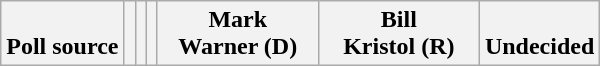<table class="wikitable" style="text-align:center">
<tr valign= bottom>
<th>Poll source</th>
<th></th>
<th></th>
<th></th>
<th style="width:100px;">Mark<br>Warner (D)</th>
<th style="width:100px;">Bill<br>Kristol (R)</th>
<th>Undecided</th>
</tr>
</table>
